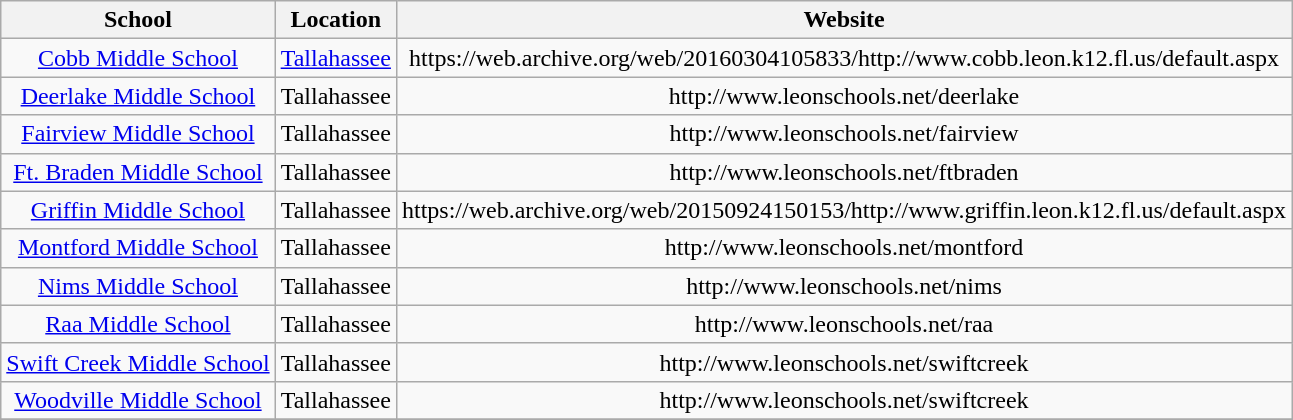<table class="wikitable" style="text-align:center">
<tr>
<th>School</th>
<th>Location</th>
<th>Website</th>
</tr>
<tr>
<td><a href='#'>Cobb Middle School</a></td>
<td><a href='#'>Tallahassee</a></td>
<td>https://web.archive.org/web/20160304105833/http://www.cobb.leon.k12.fl.us/default.aspx</td>
</tr>
<tr>
<td><a href='#'>Deerlake Middle School</a></td>
<td>Tallahassee</td>
<td>http://www.leonschools.net/deerlake</td>
</tr>
<tr>
<td><a href='#'>Fairview Middle School</a></td>
<td>Tallahassee</td>
<td>http://www.leonschools.net/fairview</td>
</tr>
<tr>
<td><a href='#'>Ft. Braden Middle School</a></td>
<td>Tallahassee</td>
<td>http://www.leonschools.net/ftbraden</td>
</tr>
<tr>
<td><a href='#'>Griffin Middle School</a></td>
<td>Tallahassee</td>
<td>https://web.archive.org/web/20150924150153/http://www.griffin.leon.k12.fl.us/default.aspx</td>
</tr>
<tr>
<td><a href='#'>Montford Middle School</a></td>
<td>Tallahassee</td>
<td>http://www.leonschools.net/montford</td>
</tr>
<tr>
<td><a href='#'>Nims Middle School</a></td>
<td>Tallahassee</td>
<td>http://www.leonschools.net/nims</td>
</tr>
<tr>
<td><a href='#'>Raa Middle School</a></td>
<td>Tallahassee</td>
<td>http://www.leonschools.net/raa</td>
</tr>
<tr>
<td><a href='#'>Swift Creek Middle School</a></td>
<td>Tallahassee</td>
<td>http://www.leonschools.net/swiftcreek</td>
</tr>
<tr>
<td><a href='#'>Woodville Middle School</a></td>
<td>Tallahassee</td>
<td>http://www.leonschools.net/swiftcreek</td>
</tr>
<tr>
</tr>
</table>
